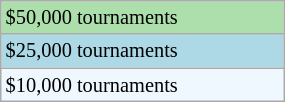<table class="wikitable" style="font-size:85%;" width=15%>
<tr bgcolor="#ADDFAD">
<td>$50,000 tournaments</td>
</tr>
<tr bgcolor="lightblue">
<td>$25,000 tournaments</td>
</tr>
<tr style="background:#f0f8ff;">
<td>$10,000 tournaments</td>
</tr>
</table>
